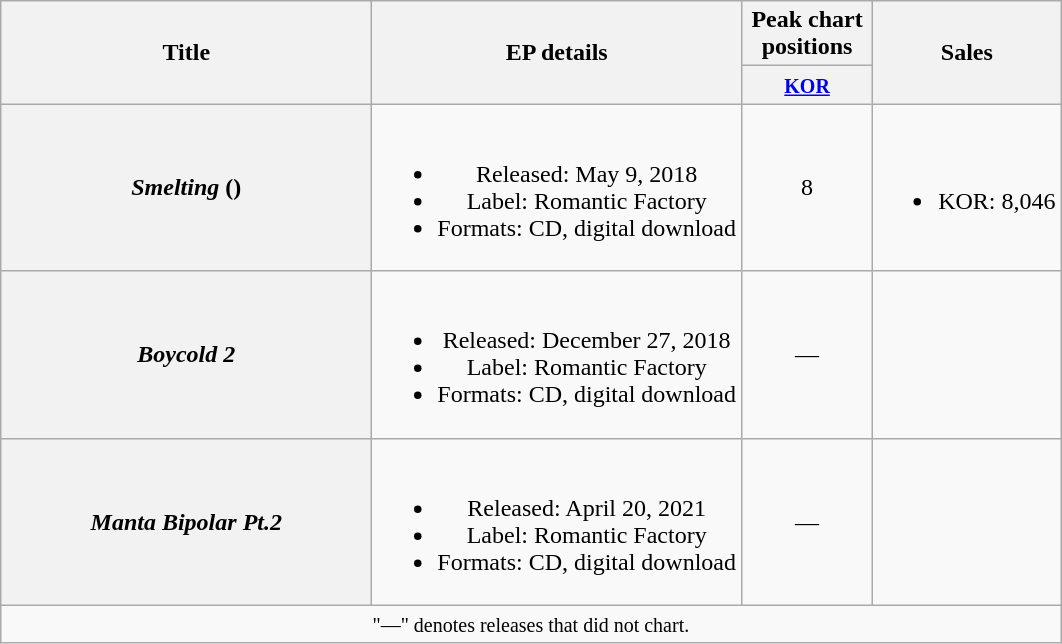<table class="wikitable plainrowheaders" style="text-align:center;">
<tr>
<th scope="col" rowspan="2" style="width:15em;">Title</th>
<th scope="col" rowspan="2">EP details</th>
<th scope="col" colspan="1" style="width:5em;">Peak chart positions</th>
<th scope="col" rowspan="2">Sales</th>
</tr>
<tr>
<th><small><a href='#'>KOR</a></small><br></th>
</tr>
<tr>
<th scope="row"><em>Smelting</em> ()</th>
<td><br><ul><li>Released: May 9, 2018</li><li>Label: Romantic Factory</li><li>Formats: CD, digital download</li></ul></td>
<td>8</td>
<td><br><ul><li>KOR: 8,046</li></ul></td>
</tr>
<tr>
<th scope="row"><em>Boycold 2</em></th>
<td><br><ul><li>Released: December 27, 2018</li><li>Label: Romantic Factory</li><li>Formats: CD, digital download</li></ul></td>
<td>—</td>
<td></td>
</tr>
<tr>
<th scope="row"><em>Manta Bipolar Pt.2</em></th>
<td><br><ul><li>Released: April 20, 2021</li><li>Label: Romantic Factory</li><li>Formats: CD, digital download</li></ul></td>
<td>—</td>
<td></td>
</tr>
<tr>
<td colspan="4"><small>"—" denotes releases that did not chart.</small></td>
</tr>
</table>
